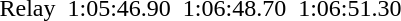<table>
<tr>
<td>Relay</td>
<td></td>
<td>1:05:46.90</td>
<td></td>
<td>1:06:48.70</td>
<td></td>
<td>1:06:51.30</td>
</tr>
</table>
